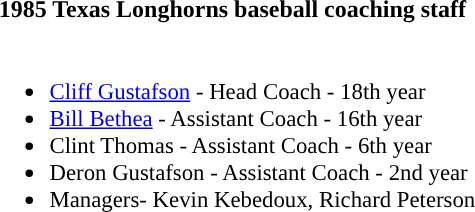<table class="toccolours">
<tr>
<th colspan=9>1985 Texas Longhorns baseball coaching staff</th>
</tr>
<tr>
<td style="text-align: left;font-size: 95%;" valign="top"><br><ul><li><a href='#'>Cliff Gustafson</a> - Head Coach - 18th year</li><li><a href='#'>Bill Bethea</a> - Assistant Coach - 16th year</li><li>Clint Thomas - Assistant Coach - 6th year</li><li>Deron Gustafson - Assistant Coach - 2nd year</li><li>Managers- Kevin Kebedoux, Richard Peterson</li></ul></td>
</tr>
</table>
